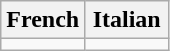<table class="wikitable">
<tr>
<th scope="col" style="width: 50%;">French</th>
<th scope="col" style="width: 50%;">Italian</th>
</tr>
<tr>
<td></td>
<td></td>
</tr>
</table>
